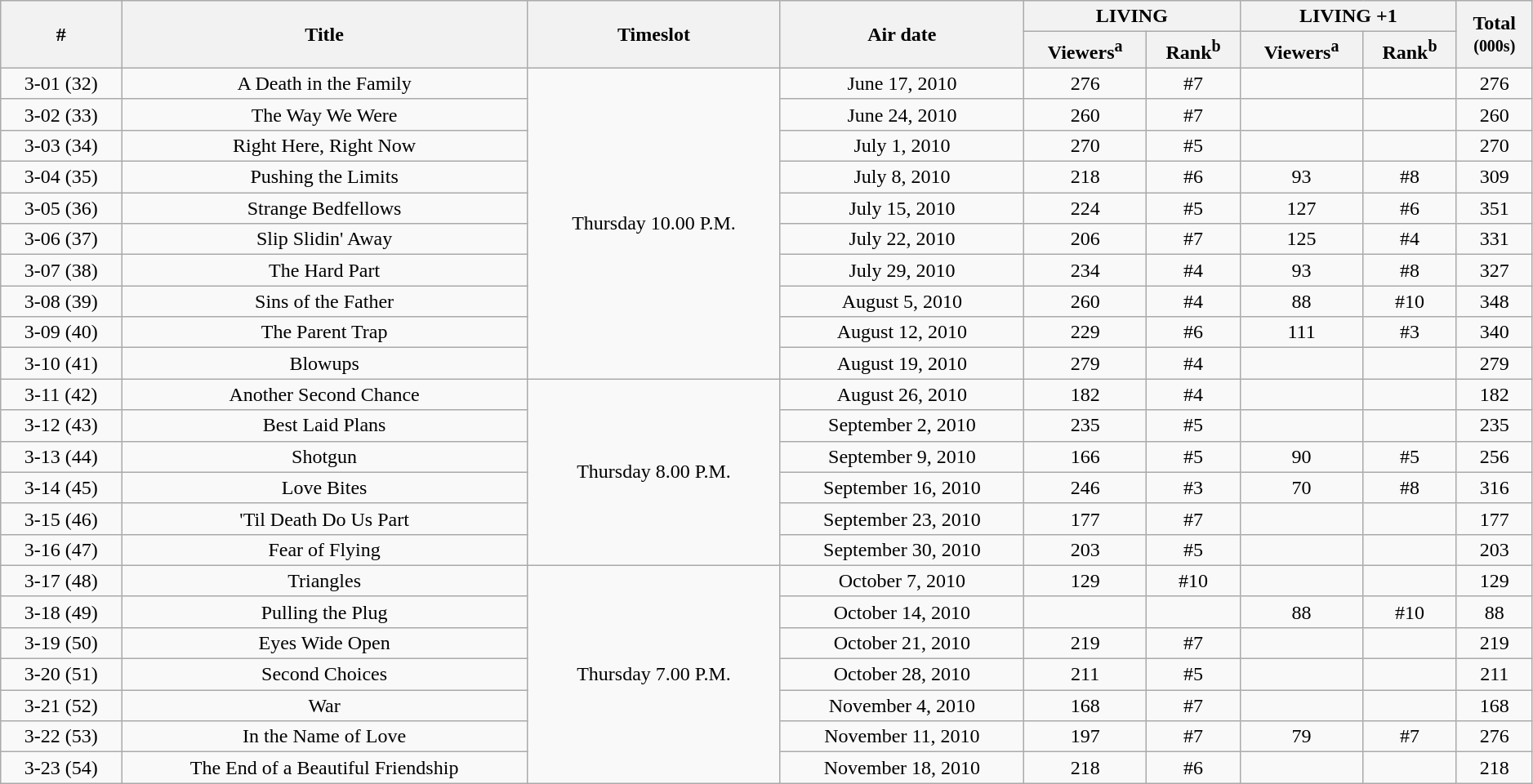<table class="wikitable" border="1" width="99%">
<tr>
<th rowspan="2">#</th>
<th rowspan="2">Title</th>
<th rowspan="2">Timeslot</th>
<th rowspan="2">Air date</th>
<th colspan="2">LIVING</th>
<th colspan="2">LIVING +1</th>
<th rowspan="2">Total<br><small>(000s)</small></th>
</tr>
<tr>
<th>Viewers<sup>a</sup></th>
<th>Rank<sup>b</sup></th>
<th>Viewers<sup>a</sup></th>
<th>Rank<sup>b</sup></th>
</tr>
<tr>
<td style="text-align:center">3-01 (32)</td>
<td style="text-align:center">A Death in the Family</td>
<td style="text-align:center" rowspan=10>Thursday 10.00 P.M.</td>
<td style="text-align:center">June 17, 2010</td>
<td style="text-align:center">276</td>
<td style="text-align:center">#7</td>
<td></td>
<td></td>
<td style="text-align:center">276</td>
</tr>
<tr>
<td style="text-align:center">3-02 (33)</td>
<td style="text-align:center">The Way We Were</td>
<td style="text-align:center">June 24, 2010</td>
<td style="text-align:center">260</td>
<td style="text-align:center">#7</td>
<td></td>
<td></td>
<td style="text-align:center">260</td>
</tr>
<tr>
<td style="text-align:center">3-03 (34)</td>
<td style="text-align:center">Right Here, Right Now</td>
<td style="text-align:center">July 1, 2010</td>
<td style="text-align:center">270</td>
<td style="text-align:center">#5</td>
<td></td>
<td></td>
<td style="text-align:center">270</td>
</tr>
<tr>
<td style="text-align:center">3-04 (35)</td>
<td style="text-align:center">Pushing the Limits</td>
<td style="text-align:center">July 8, 2010</td>
<td style="text-align:center">218</td>
<td style="text-align:center">#6</td>
<td style="text-align:center">93</td>
<td style="text-align:center">#8</td>
<td style="text-align:center">309</td>
</tr>
<tr>
<td style="text-align:center">3-05 (36)</td>
<td style="text-align:center">Strange Bedfellows</td>
<td style="text-align:center">July 15, 2010</td>
<td style="text-align:center">224</td>
<td style="text-align:center">#5</td>
<td style="text-align:center">127</td>
<td style="text-align:center">#6</td>
<td style="text-align:center">351</td>
</tr>
<tr>
<td style="text-align:center">3-06 (37)</td>
<td style="text-align:center">Slip Slidin' Away</td>
<td style="text-align:center">July 22, 2010</td>
<td style="text-align:center">206</td>
<td style="text-align:center">#7</td>
<td style="text-align:center">125</td>
<td style="text-align:center">#4</td>
<td style="text-align:center">331</td>
</tr>
<tr>
<td style="text-align:center">3-07 (38)</td>
<td style="text-align:center">The Hard Part</td>
<td style="text-align:center">July 29, 2010</td>
<td style="text-align:center">234</td>
<td style="text-align:center">#4</td>
<td style="text-align:center">93</td>
<td style="text-align:center">#8</td>
<td style="text-align:center">327</td>
</tr>
<tr>
<td style="text-align:center">3-08 (39)</td>
<td style="text-align:center">Sins of the Father</td>
<td style="text-align:center">August 5, 2010</td>
<td style="text-align:center">260</td>
<td style="text-align:center">#4</td>
<td style="text-align:center">88</td>
<td style="text-align:center">#10</td>
<td style="text-align:center">348</td>
</tr>
<tr>
<td style="text-align:center">3-09 (40)</td>
<td style="text-align:center">The Parent Trap</td>
<td style="text-align:center">August 12, 2010</td>
<td style="text-align:center">229</td>
<td style="text-align:center">#6</td>
<td style="text-align:center">111</td>
<td style="text-align:center">#3</td>
<td style="text-align:center">340</td>
</tr>
<tr>
<td style="text-align:center">3-10 (41)</td>
<td style="text-align:center">Blowups</td>
<td style="text-align:center">August 19, 2010</td>
<td style="text-align:center">279</td>
<td style="text-align:center">#4</td>
<td></td>
<td></td>
<td style="text-align:center">279</td>
</tr>
<tr>
<td style="text-align:center">3-11 (42)</td>
<td style="text-align:center">Another Second Chance</td>
<td style="text-align:center" rowspan=6>Thursday 8.00 P.M.</td>
<td style="text-align:center">August 26, 2010</td>
<td style="text-align:center">182</td>
<td style="text-align:center">#4</td>
<td></td>
<td></td>
<td style="text-align:center">182</td>
</tr>
<tr>
<td style="text-align:center">3-12 (43)</td>
<td style="text-align:center">Best Laid Plans</td>
<td style="text-align:center">September 2, 2010</td>
<td style="text-align:center">235</td>
<td style="text-align:center">#5</td>
<td></td>
<td></td>
<td style="text-align:center">235</td>
</tr>
<tr>
<td style="text-align:center">3-13 (44)</td>
<td style="text-align:center">Shotgun</td>
<td style="text-align:center">September 9, 2010</td>
<td style="text-align:center">166</td>
<td style="text-align:center">#5</td>
<td style="text-align:center">90</td>
<td style="text-align:center">#5</td>
<td style="text-align:center">256</td>
</tr>
<tr>
<td style="text-align:center">3-14 (45)</td>
<td style="text-align:center">Love Bites</td>
<td style="text-align:center">September 16, 2010</td>
<td style="text-align:center">246</td>
<td style="text-align:center">#3</td>
<td style="text-align:center">70</td>
<td style="text-align:center">#8</td>
<td style="text-align:center">316</td>
</tr>
<tr>
<td style="text-align:center">3-15 (46)</td>
<td style="text-align:center">'Til Death Do Us Part</td>
<td style="text-align:center">September 23, 2010</td>
<td style="text-align:center">177</td>
<td style="text-align:center">#7</td>
<td></td>
<td></td>
<td style="text-align:center">177</td>
</tr>
<tr>
<td style="text-align:center">3-16 (47)</td>
<td style="text-align:center">Fear of Flying</td>
<td style="text-align:center">September 30, 2010</td>
<td style="text-align:center">203</td>
<td style="text-align:center">#5</td>
<td></td>
<td></td>
<td style="text-align:center">203</td>
</tr>
<tr>
<td style="text-align:center">3-17 (48)</td>
<td style="text-align:center">Triangles</td>
<td style="text-align:center" rowspan=7>Thursday 7.00 P.M.</td>
<td style="text-align:center">October 7, 2010</td>
<td style="text-align:center">129</td>
<td style="text-align:center">#10</td>
<td></td>
<td></td>
<td style="text-align:center">129</td>
</tr>
<tr>
<td style="text-align:center">3-18 (49)</td>
<td style="text-align:center">Pulling the Plug</td>
<td style="text-align:center">October 14, 2010</td>
<td></td>
<td></td>
<td style="text-align:center">88</td>
<td style="text-align:center">#10</td>
<td style="text-align:center">88</td>
</tr>
<tr>
<td style="text-align:center">3-19 (50)</td>
<td style="text-align:center">Eyes Wide Open</td>
<td style="text-align:center">October 21, 2010</td>
<td style="text-align:center">219</td>
<td style="text-align:center">#7</td>
<td></td>
<td></td>
<td style="text-align:center">219</td>
</tr>
<tr>
<td style="text-align:center">3-20 (51)</td>
<td style="text-align:center">Second Choices</td>
<td style="text-align:center">October 28, 2010</td>
<td style="text-align:center">211</td>
<td style="text-align:center">#5</td>
<td></td>
<td></td>
<td style="text-align:center">211</td>
</tr>
<tr>
<td style="text-align:center">3-21 (52)</td>
<td style="text-align:center">War</td>
<td style="text-align:center">November 4, 2010</td>
<td style="text-align:center">168</td>
<td style="text-align:center">#7</td>
<td></td>
<td></td>
<td style="text-align:center">168</td>
</tr>
<tr>
<td style="text-align:center">3-22 (53)</td>
<td style="text-align:center">In the Name of Love</td>
<td style="text-align:center">November 11, 2010</td>
<td style="text-align:center">197</td>
<td style="text-align:center">#7</td>
<td style="text-align:center">79</td>
<td style="text-align:center">#7</td>
<td style="text-align:center">276</td>
</tr>
<tr>
<td style="text-align:center">3-23 (54)</td>
<td style="text-align:center">The End of a Beautiful Friendship</td>
<td style="text-align:center">November 18, 2010</td>
<td style="text-align:center">218</td>
<td style="text-align:center">#6</td>
<td></td>
<td></td>
<td style="text-align:center">218</td>
</tr>
</table>
